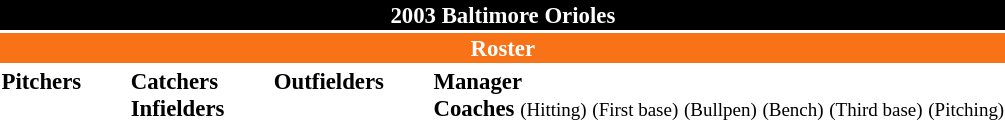<table class="toccolours" style="font-size: 95%;">
<tr>
<th colspan="10" style="background-color: black; color: #FFFFFF; text-align: center;">2003 Baltimore Orioles</th>
</tr>
<tr>
<td colspan="10" style="background-color: #F87217; color: white; text-align: center;"><strong>Roster</strong></td>
</tr>
<tr>
<td valign="top"><strong>Pitchers</strong><br>


















</td>
<td width="25px"></td>
<td valign="top"><strong>Catchers</strong><br>


<strong>Infielders</strong>








</td>
<td width="25px"></td>
<td valign="top"><strong>Outfielders</strong><br>








</td>
<td width="25px"></td>
<td valign="top"><strong>Manager</strong><br>
<strong>Coaches</strong>
 <small>(Hitting)</small>
 <small>(First base)</small>
 <small>(Bullpen)</small>
 <small>(Bench)</small>
 <small>(Third base)</small>
 <small>(Pitching)</small></td>
</tr>
</table>
